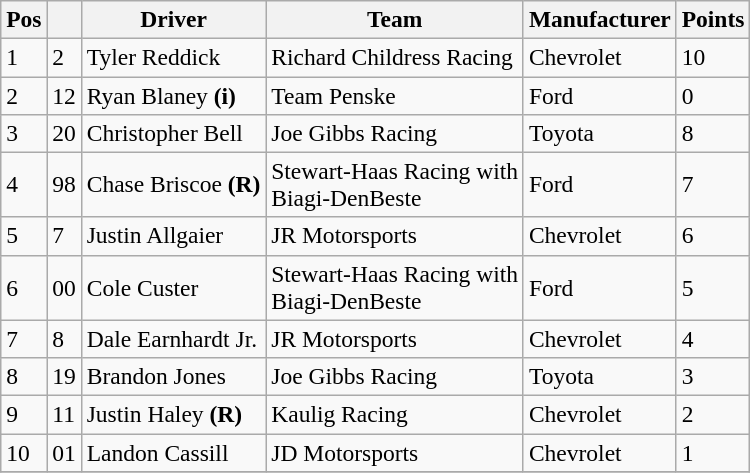<table class="wikitable" style="font-size:98%">
<tr>
<th>Pos</th>
<th></th>
<th>Driver</th>
<th>Team</th>
<th>Manufacturer</th>
<th>Points</th>
</tr>
<tr>
<td>1</td>
<td>2</td>
<td>Tyler Reddick</td>
<td>Richard Childress Racing</td>
<td>Chevrolet</td>
<td>10</td>
</tr>
<tr>
<td>2</td>
<td>12</td>
<td>Ryan Blaney <strong>(i)</strong></td>
<td>Team Penske</td>
<td>Ford</td>
<td>0</td>
</tr>
<tr>
<td>3</td>
<td>20</td>
<td>Christopher Bell</td>
<td>Joe Gibbs Racing</td>
<td>Toyota</td>
<td>8</td>
</tr>
<tr>
<td>4</td>
<td>98</td>
<td>Chase Briscoe <strong>(R)</strong></td>
<td>Stewart-Haas Racing with<br>Biagi-DenBeste</td>
<td>Ford</td>
<td>7</td>
</tr>
<tr>
<td>5</td>
<td>7</td>
<td>Justin Allgaier</td>
<td>JR Motorsports</td>
<td>Chevrolet</td>
<td>6</td>
</tr>
<tr>
<td>6</td>
<td>00</td>
<td>Cole Custer</td>
<td>Stewart-Haas Racing with<br>Biagi-DenBeste</td>
<td>Ford</td>
<td>5</td>
</tr>
<tr>
<td>7</td>
<td>8</td>
<td>Dale Earnhardt Jr.</td>
<td>JR Motorsports</td>
<td>Chevrolet</td>
<td>4</td>
</tr>
<tr>
<td>8</td>
<td>19</td>
<td>Brandon Jones</td>
<td>Joe Gibbs Racing</td>
<td>Toyota</td>
<td>3</td>
</tr>
<tr>
<td>9</td>
<td>11</td>
<td>Justin Haley <strong>(R)</strong></td>
<td>Kaulig Racing</td>
<td>Chevrolet</td>
<td>2</td>
</tr>
<tr>
<td>10</td>
<td>01</td>
<td>Landon Cassill</td>
<td>JD Motorsports</td>
<td>Chevrolet</td>
<td>1</td>
</tr>
<tr>
</tr>
</table>
